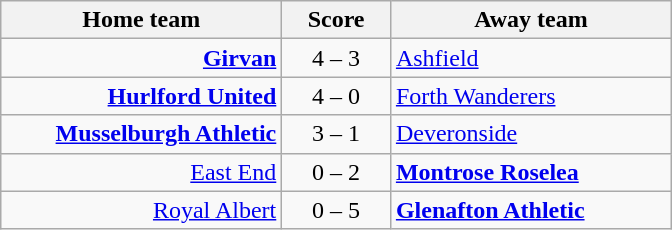<table border=0 cellpadding=4 cellspacing=0>
<tr>
<td valign="top"><br><table class="wikitable" style="border-collapse: collapse;">
<tr>
<th align="right" width="180">Home team</th>
<th align="center" width="65"> Score </th>
<th align="left" width="180">Away team</th>
</tr>
<tr>
<td style="text-align: right;"><strong><a href='#'>Girvan</a></strong></td>
<td style="text-align: center;">4 – 3</td>
<td style="text-align: left;"><a href='#'>Ashfield</a></td>
</tr>
<tr>
<td style="text-align: right;"><strong><a href='#'>Hurlford United</a></strong></td>
<td style="text-align: center;">4 – 0</td>
<td style="text-align: left;"><a href='#'>Forth Wanderers</a></td>
</tr>
<tr>
<td style="text-align: right;"><strong><a href='#'>Musselburgh Athletic</a></strong></td>
<td style="text-align: center;">3 – 1</td>
<td style="text-align: left;"><a href='#'>Deveronside</a></td>
</tr>
<tr>
<td style="text-align: right;"><a href='#'>East End</a></td>
<td style="text-align: center;">0 – 2</td>
<td style="text-align: left;"><strong><a href='#'>Montrose Roselea</a></strong></td>
</tr>
<tr>
<td style="text-align: right;"><a href='#'>Royal Albert</a></td>
<td style="text-align: center;">0 – 5</td>
<td style="text-align: left;"><strong><a href='#'>Glenafton Athletic</a></strong></td>
</tr>
</table>
</td>
</tr>
</table>
